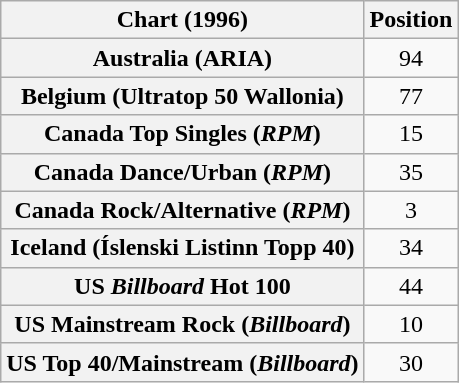<table class="wikitable sortable plainrowheaders" style="text-align:center">
<tr>
<th scope="col">Chart (1996)</th>
<th scope="col">Position</th>
</tr>
<tr>
<th scope="row">Australia (ARIA)</th>
<td>94</td>
</tr>
<tr>
<th scope="row">Belgium (Ultratop 50 Wallonia)</th>
<td>77</td>
</tr>
<tr>
<th scope="row">Canada Top Singles (<em>RPM</em>)</th>
<td>15</td>
</tr>
<tr>
<th scope="row">Canada Dance/Urban (<em>RPM</em>)</th>
<td>35</td>
</tr>
<tr>
<th scope="row">Canada Rock/Alternative (<em>RPM</em>)</th>
<td>3</td>
</tr>
<tr>
<th scope="row">Iceland (Íslenski Listinn Topp 40)</th>
<td>34</td>
</tr>
<tr>
<th scope="row">US <em>Billboard</em> Hot 100</th>
<td>44</td>
</tr>
<tr>
<th scope="row">US Mainstream Rock (<em>Billboard</em>)</th>
<td>10</td>
</tr>
<tr>
<th scope="row">US Top 40/Mainstream (<em>Billboard</em>)</th>
<td>30</td>
</tr>
</table>
